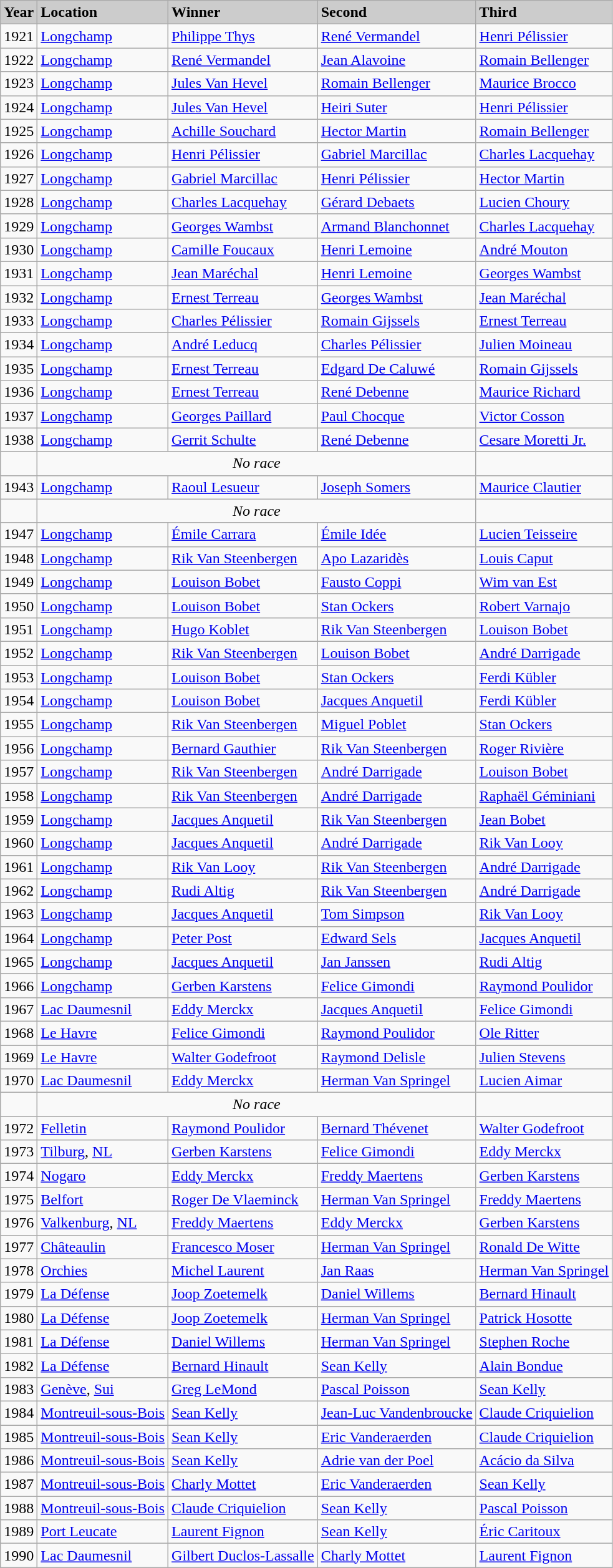<table class="wikitable " style="font-size|95%">
<tr style="background|#ccccff;">
<td bgcolor="#CCCCCC"><strong>Year</strong></td>
<td bgcolor="#CCCCCC"><strong>Location</strong></td>
<td bgcolor="#CCCCCC"><strong>Winner</strong></td>
<td bgcolor="#CCCCCC"><strong>Second</strong></td>
<td bgcolor="#CCCCCC"><strong>Third</strong></td>
</tr>
<tr>
<td>1921</td>
<td><a href='#'>Longchamp</a></td>
<td> <a href='#'>Philippe Thys</a></td>
<td> <a href='#'>René Vermandel</a></td>
<td> <a href='#'>Henri Pélissier</a></td>
</tr>
<tr>
<td>1922</td>
<td><a href='#'>Longchamp</a></td>
<td> <a href='#'>René Vermandel</a></td>
<td> <a href='#'>Jean Alavoine</a></td>
<td> <a href='#'>Romain Bellenger</a></td>
</tr>
<tr>
<td>1923</td>
<td><a href='#'>Longchamp</a></td>
<td> <a href='#'>Jules Van Hevel</a></td>
<td> <a href='#'>Romain Bellenger</a></td>
<td> <a href='#'>Maurice Brocco</a></td>
</tr>
<tr>
<td>1924</td>
<td><a href='#'>Longchamp</a></td>
<td> <a href='#'>Jules Van Hevel</a></td>
<td> <a href='#'>Heiri Suter</a></td>
<td> <a href='#'>Henri Pélissier</a></td>
</tr>
<tr>
<td>1925</td>
<td><a href='#'>Longchamp</a></td>
<td> <a href='#'>Achille Souchard</a></td>
<td> <a href='#'>Hector Martin</a></td>
<td> <a href='#'>Romain Bellenger</a></td>
</tr>
<tr>
<td>1926</td>
<td><a href='#'>Longchamp</a></td>
<td> <a href='#'>Henri Pélissier</a></td>
<td> <a href='#'>Gabriel Marcillac</a></td>
<td> <a href='#'>Charles Lacquehay</a></td>
</tr>
<tr>
<td>1927</td>
<td><a href='#'>Longchamp</a></td>
<td> <a href='#'>Gabriel Marcillac</a></td>
<td> <a href='#'>Henri Pélissier</a></td>
<td> <a href='#'>Hector Martin</a></td>
</tr>
<tr>
<td>1928</td>
<td><a href='#'>Longchamp</a></td>
<td> <a href='#'>Charles Lacquehay</a></td>
<td> <a href='#'>Gérard Debaets</a></td>
<td> <a href='#'>Lucien Choury</a></td>
</tr>
<tr>
<td>1929</td>
<td><a href='#'>Longchamp</a></td>
<td> <a href='#'>Georges Wambst</a></td>
<td> <a href='#'>Armand Blanchonnet</a></td>
<td> <a href='#'>Charles Lacquehay</a></td>
</tr>
<tr>
<td>1930</td>
<td><a href='#'>Longchamp</a></td>
<td> <a href='#'>Camille Foucaux</a></td>
<td> <a href='#'>Henri Lemoine</a></td>
<td> <a href='#'>André Mouton</a></td>
</tr>
<tr>
<td>1931</td>
<td><a href='#'>Longchamp</a></td>
<td> <a href='#'>Jean Maréchal</a></td>
<td> <a href='#'>Henri Lemoine</a></td>
<td> <a href='#'>Georges Wambst</a></td>
</tr>
<tr>
<td>1932</td>
<td><a href='#'>Longchamp</a></td>
<td> <a href='#'>Ernest Terreau</a></td>
<td> <a href='#'>Georges Wambst</a></td>
<td> <a href='#'>Jean Maréchal</a></td>
</tr>
<tr>
<td>1933</td>
<td><a href='#'>Longchamp</a></td>
<td> <a href='#'>Charles Pélissier</a></td>
<td> <a href='#'>Romain Gijssels</a></td>
<td> <a href='#'>Ernest Terreau</a></td>
</tr>
<tr>
<td>1934</td>
<td><a href='#'>Longchamp</a></td>
<td> <a href='#'>André Leducq</a></td>
<td> <a href='#'>Charles Pélissier</a></td>
<td> <a href='#'>Julien Moineau</a></td>
</tr>
<tr>
<td>1935</td>
<td><a href='#'>Longchamp</a></td>
<td> <a href='#'>Ernest Terreau</a></td>
<td> <a href='#'>Edgard De Caluwé</a></td>
<td> <a href='#'>Romain Gijssels</a></td>
</tr>
<tr>
<td>1936</td>
<td><a href='#'>Longchamp</a></td>
<td> <a href='#'>Ernest Terreau</a></td>
<td> <a href='#'>René Debenne</a></td>
<td> <a href='#'>Maurice Richard</a></td>
</tr>
<tr>
<td>1937</td>
<td><a href='#'>Longchamp</a></td>
<td> <a href='#'>Georges Paillard</a></td>
<td> <a href='#'>Paul Chocque</a></td>
<td> <a href='#'>Victor Cosson</a></td>
</tr>
<tr>
<td>1938</td>
<td><a href='#'>Longchamp</a></td>
<td> <a href='#'>Gerrit Schulte</a></td>
<td> <a href='#'>René Debenne</a></td>
<td> <a href='#'>Cesare Moretti Jr.</a></td>
</tr>
<tr>
<td></td>
<td colspan="3" align="center"><em>No race</em></td>
</tr>
<tr>
<td>1943</td>
<td><a href='#'>Longchamp</a></td>
<td> <a href='#'>Raoul Lesueur</a></td>
<td> <a href='#'>Joseph Somers</a></td>
<td> <a href='#'>Maurice Clautier</a></td>
</tr>
<tr>
<td></td>
<td colspan="3" align="center"><em>No race</em></td>
</tr>
<tr>
<td>1947</td>
<td><a href='#'>Longchamp</a></td>
<td> <a href='#'>Émile Carrara</a></td>
<td> <a href='#'>Émile Idée</a></td>
<td> <a href='#'>Lucien Teisseire</a></td>
</tr>
<tr>
<td>1948</td>
<td><a href='#'>Longchamp</a></td>
<td> <a href='#'>Rik Van Steenbergen</a></td>
<td> <a href='#'>Apo Lazaridès</a></td>
<td> <a href='#'>Louis Caput</a></td>
</tr>
<tr>
<td>1949</td>
<td><a href='#'>Longchamp</a></td>
<td> <a href='#'>Louison Bobet</a></td>
<td> <a href='#'>Fausto Coppi</a></td>
<td> <a href='#'>Wim van Est</a></td>
</tr>
<tr>
<td>1950</td>
<td><a href='#'>Longchamp</a></td>
<td> <a href='#'>Louison Bobet</a></td>
<td> <a href='#'>Stan Ockers</a></td>
<td> <a href='#'>Robert Varnajo</a></td>
</tr>
<tr>
<td>1951</td>
<td><a href='#'>Longchamp</a></td>
<td> <a href='#'>Hugo Koblet</a></td>
<td> <a href='#'>Rik Van Steenbergen</a></td>
<td> <a href='#'>Louison Bobet</a></td>
</tr>
<tr>
<td>1952</td>
<td><a href='#'>Longchamp</a></td>
<td> <a href='#'>Rik Van Steenbergen</a></td>
<td> <a href='#'>Louison Bobet</a></td>
<td> <a href='#'>André Darrigade</a></td>
</tr>
<tr>
<td>1953</td>
<td><a href='#'>Longchamp</a></td>
<td> <a href='#'>Louison Bobet</a></td>
<td> <a href='#'>Stan Ockers</a></td>
<td> <a href='#'>Ferdi Kübler</a></td>
</tr>
<tr>
<td>1954</td>
<td><a href='#'>Longchamp</a></td>
<td> <a href='#'>Louison Bobet</a></td>
<td> <a href='#'>Jacques Anquetil</a></td>
<td> <a href='#'>Ferdi Kübler</a></td>
</tr>
<tr>
<td>1955</td>
<td><a href='#'>Longchamp</a></td>
<td> <a href='#'>Rik Van Steenbergen</a></td>
<td> <a href='#'>Miguel Poblet</a></td>
<td> <a href='#'>Stan Ockers</a></td>
</tr>
<tr>
<td>1956</td>
<td><a href='#'>Longchamp</a></td>
<td> <a href='#'>Bernard Gauthier</a></td>
<td> <a href='#'>Rik Van Steenbergen</a></td>
<td> <a href='#'>Roger Rivière</a></td>
</tr>
<tr>
<td>1957</td>
<td><a href='#'>Longchamp</a></td>
<td> <a href='#'>Rik Van Steenbergen</a></td>
<td> <a href='#'>André Darrigade</a></td>
<td> <a href='#'>Louison Bobet</a></td>
</tr>
<tr>
<td>1958</td>
<td><a href='#'>Longchamp</a></td>
<td> <a href='#'>Rik Van Steenbergen</a></td>
<td> <a href='#'>André Darrigade</a></td>
<td> <a href='#'>Raphaël Géminiani</a></td>
</tr>
<tr>
<td>1959</td>
<td><a href='#'>Longchamp</a></td>
<td> <a href='#'>Jacques Anquetil</a></td>
<td> <a href='#'>Rik Van Steenbergen</a></td>
<td> <a href='#'>Jean Bobet</a></td>
</tr>
<tr>
<td>1960</td>
<td><a href='#'>Longchamp</a></td>
<td> <a href='#'>Jacques Anquetil</a></td>
<td> <a href='#'>André Darrigade</a></td>
<td> <a href='#'>Rik Van Looy</a></td>
</tr>
<tr>
<td>1961</td>
<td><a href='#'>Longchamp</a></td>
<td> <a href='#'>Rik Van Looy</a></td>
<td> <a href='#'>Rik Van Steenbergen</a></td>
<td> <a href='#'>André Darrigade</a></td>
</tr>
<tr>
<td>1962</td>
<td><a href='#'>Longchamp</a></td>
<td> <a href='#'>Rudi Altig</a></td>
<td> <a href='#'>Rik Van Steenbergen</a></td>
<td> <a href='#'>André Darrigade</a></td>
</tr>
<tr>
<td>1963</td>
<td><a href='#'>Longchamp</a></td>
<td> <a href='#'>Jacques Anquetil</a></td>
<td> <a href='#'>Tom Simpson</a></td>
<td> <a href='#'>Rik Van Looy</a></td>
</tr>
<tr>
<td>1964</td>
<td><a href='#'>Longchamp</a></td>
<td> <a href='#'>Peter Post</a></td>
<td> <a href='#'>Edward Sels</a></td>
<td> <a href='#'>Jacques Anquetil</a></td>
</tr>
<tr>
<td>1965</td>
<td><a href='#'>Longchamp</a></td>
<td> <a href='#'>Jacques Anquetil</a></td>
<td> <a href='#'>Jan Janssen</a></td>
<td> <a href='#'>Rudi Altig</a></td>
</tr>
<tr>
<td>1966</td>
<td><a href='#'>Longchamp</a></td>
<td> <a href='#'>Gerben Karstens</a></td>
<td> <a href='#'>Felice Gimondi</a></td>
<td> <a href='#'>Raymond Poulidor</a></td>
</tr>
<tr>
<td>1967</td>
<td><a href='#'>Lac Daumesnil</a></td>
<td> <a href='#'>Eddy Merckx</a></td>
<td> <a href='#'>Jacques Anquetil</a></td>
<td> <a href='#'>Felice Gimondi</a></td>
</tr>
<tr>
<td>1968</td>
<td><a href='#'>Le Havre</a></td>
<td> <a href='#'>Felice Gimondi</a></td>
<td> <a href='#'>Raymond Poulidor</a></td>
<td> <a href='#'>Ole Ritter</a></td>
</tr>
<tr>
<td>1969</td>
<td><a href='#'>Le Havre</a></td>
<td> <a href='#'>Walter Godefroot</a></td>
<td> <a href='#'>Raymond Delisle</a></td>
<td> <a href='#'>Julien Stevens</a></td>
</tr>
<tr>
<td>1970</td>
<td><a href='#'>Lac Daumesnil</a></td>
<td> <a href='#'>Eddy Merckx</a></td>
<td> <a href='#'>Herman Van Springel</a></td>
<td> <a href='#'>Lucien Aimar</a></td>
</tr>
<tr>
<td></td>
<td colspan="3" align="center"><em>No race</em></td>
</tr>
<tr>
<td>1972</td>
<td><a href='#'>Felletin</a></td>
<td> <a href='#'>Raymond Poulidor</a></td>
<td> <a href='#'>Bernard Thévenet</a></td>
<td> <a href='#'>Walter Godefroot</a></td>
</tr>
<tr>
<td>1973</td>
<td><a href='#'>Tilburg</a>, <a href='#'>NL</a></td>
<td> <a href='#'>Gerben Karstens</a></td>
<td> <a href='#'>Felice Gimondi</a></td>
<td> <a href='#'>Eddy Merckx</a></td>
</tr>
<tr>
<td>1974</td>
<td><a href='#'>Nogaro</a></td>
<td> <a href='#'>Eddy Merckx</a></td>
<td> <a href='#'>Freddy Maertens</a></td>
<td> <a href='#'>Gerben Karstens</a></td>
</tr>
<tr>
<td>1975</td>
<td><a href='#'>Belfort</a></td>
<td> <a href='#'>Roger De Vlaeminck</a></td>
<td> <a href='#'>Herman Van Springel</a></td>
<td> <a href='#'>Freddy Maertens</a></td>
</tr>
<tr>
<td>1976</td>
<td><a href='#'>Valkenburg</a>, <a href='#'>NL</a></td>
<td> <a href='#'>Freddy Maertens</a></td>
<td> <a href='#'>Eddy Merckx</a></td>
<td> <a href='#'>Gerben Karstens</a></td>
</tr>
<tr>
<td>1977</td>
<td><a href='#'>Châteaulin</a></td>
<td> <a href='#'>Francesco Moser</a></td>
<td> <a href='#'>Herman Van Springel</a></td>
<td> <a href='#'>Ronald De Witte</a></td>
</tr>
<tr>
<td>1978</td>
<td><a href='#'>Orchies</a></td>
<td> <a href='#'>Michel Laurent</a></td>
<td> <a href='#'>Jan Raas</a></td>
<td> <a href='#'>Herman Van Springel</a></td>
</tr>
<tr>
<td>1979</td>
<td><a href='#'>La Défense</a></td>
<td> <a href='#'>Joop Zoetemelk</a></td>
<td> <a href='#'>Daniel Willems</a></td>
<td> <a href='#'>Bernard Hinault</a></td>
</tr>
<tr>
<td>1980</td>
<td><a href='#'>La Défense</a></td>
<td> <a href='#'>Joop Zoetemelk</a></td>
<td> <a href='#'>Herman Van Springel</a></td>
<td> <a href='#'>Patrick Hosotte</a></td>
</tr>
<tr>
<td>1981</td>
<td><a href='#'>La Défense</a></td>
<td> <a href='#'>Daniel Willems</a></td>
<td> <a href='#'>Herman Van Springel</a></td>
<td> <a href='#'>Stephen Roche</a></td>
</tr>
<tr>
<td>1982</td>
<td><a href='#'>La Défense</a></td>
<td> <a href='#'>Bernard Hinault</a></td>
<td> <a href='#'>Sean Kelly</a></td>
<td> <a href='#'>Alain Bondue</a></td>
</tr>
<tr>
<td>1983</td>
<td><a href='#'>Genève</a>, <a href='#'>Sui</a></td>
<td> <a href='#'>Greg LeMond</a></td>
<td> <a href='#'>Pascal Poisson</a></td>
<td> <a href='#'>Sean Kelly</a></td>
</tr>
<tr>
<td>1984</td>
<td><a href='#'>Montreuil-sous-Bois</a></td>
<td> <a href='#'>Sean Kelly</a></td>
<td> <a href='#'>Jean-Luc Vandenbroucke</a></td>
<td> <a href='#'>Claude Criquielion</a></td>
</tr>
<tr>
<td>1985</td>
<td><a href='#'>Montreuil-sous-Bois</a></td>
<td> <a href='#'>Sean Kelly</a></td>
<td> <a href='#'>Eric Vanderaerden</a></td>
<td> <a href='#'>Claude Criquielion</a></td>
</tr>
<tr>
<td>1986</td>
<td><a href='#'>Montreuil-sous-Bois</a></td>
<td> <a href='#'>Sean Kelly</a></td>
<td> <a href='#'>Adrie van der Poel</a></td>
<td> <a href='#'>Acácio da Silva</a></td>
</tr>
<tr>
<td>1987</td>
<td><a href='#'>Montreuil-sous-Bois</a></td>
<td> <a href='#'>Charly Mottet</a></td>
<td> <a href='#'>Eric Vanderaerden</a></td>
<td> <a href='#'>Sean Kelly</a></td>
</tr>
<tr>
<td>1988</td>
<td><a href='#'>Montreuil-sous-Bois</a></td>
<td> <a href='#'>Claude Criquielion</a></td>
<td> <a href='#'>Sean Kelly</a></td>
<td> <a href='#'>Pascal Poisson</a></td>
</tr>
<tr>
<td>1989</td>
<td><a href='#'>Port Leucate</a></td>
<td> <a href='#'>Laurent Fignon</a></td>
<td> <a href='#'>Sean Kelly</a></td>
<td> <a href='#'>Éric Caritoux</a></td>
</tr>
<tr>
<td>1990</td>
<td><a href='#'>Lac Daumesnil</a></td>
<td> <a href='#'>Gilbert Duclos-Lassalle</a></td>
<td> <a href='#'>Charly Mottet</a></td>
<td> <a href='#'>Laurent Fignon</a></td>
</tr>
</table>
